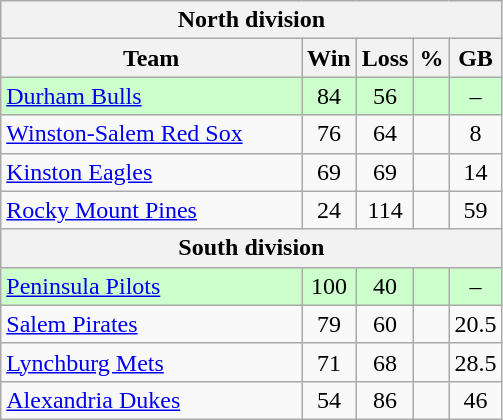<table class="wikitable">
<tr>
<th colspan="5">North division</th>
</tr>
<tr>
<th width="60%">Team</th>
<th>Win</th>
<th>Loss</th>
<th>%</th>
<th>GB</th>
</tr>
<tr align=center bgcolor=ccffcc>
<td align=left><a href='#'>Durham Bulls</a></td>
<td>84</td>
<td>56</td>
<td></td>
<td>–</td>
</tr>
<tr align=center>
<td align=left><a href='#'>Winston-Salem Red Sox</a></td>
<td>76</td>
<td>64</td>
<td></td>
<td>8</td>
</tr>
<tr align=center>
<td align=left><a href='#'>Kinston Eagles</a></td>
<td>69</td>
<td>69</td>
<td></td>
<td>14</td>
</tr>
<tr align=center>
<td align=left><a href='#'>Rocky Mount Pines</a></td>
<td>24</td>
<td>114</td>
<td></td>
<td>59</td>
</tr>
<tr>
<th colspan="5">South division</th>
</tr>
<tr align=center bgcolor=ccffcc>
<td align=left><a href='#'>Peninsula Pilots</a></td>
<td>100</td>
<td>40</td>
<td></td>
<td>–</td>
</tr>
<tr align=center>
<td align=left><a href='#'>Salem Pirates</a></td>
<td>79</td>
<td>60</td>
<td></td>
<td>20.5</td>
</tr>
<tr align=center>
<td align=left><a href='#'>Lynchburg Mets</a></td>
<td>71</td>
<td>68</td>
<td></td>
<td>28.5</td>
</tr>
<tr align=center>
<td align=left><a href='#'>Alexandria Dukes</a></td>
<td>54</td>
<td>86</td>
<td></td>
<td>46</td>
</tr>
</table>
